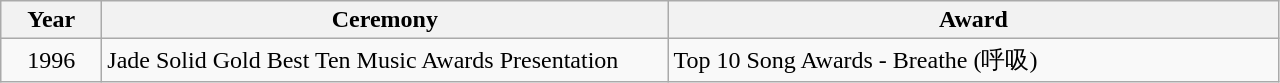<table class="wikitable">
<tr>
<th width=60>Year</th>
<th width="370">Ceremony</th>
<th width="400">Award</th>
</tr>
<tr>
<td align="center">1996</td>
<td>Jade Solid Gold Best Ten Music Awards Presentation</td>
<td>Top 10 Song Awards - Breathe (呼吸)</td>
</tr>
</table>
